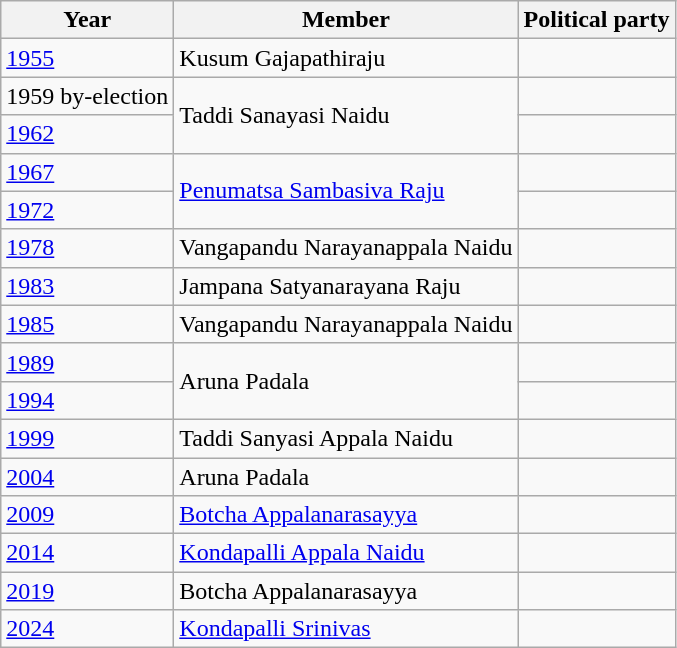<table class="wikitable sortable">
<tr>
<th scope="col">Year</th>
<th scope="col">Member</th>
<th scope="col" colspan="2">Political party</th>
</tr>
<tr>
<td><a href='#'>1955</a></td>
<td>Kusum Gajapathiraju</td>
<td></td>
</tr>
<tr>
<td>1959 by-election</td>
<td rowspan=2>Taddi Sanayasi Naidu</td>
<td></td>
</tr>
<tr>
<td><a href='#'>1962</a></td>
<td></td>
</tr>
<tr>
<td><a href='#'>1967</a></td>
<td rowspan=2><a href='#'>Penumatsa Sambasiva Raju</a></td>
<td></td>
</tr>
<tr>
<td><a href='#'>1972</a></td>
<td></td>
</tr>
<tr>
<td><a href='#'>1978</a></td>
<td>Vangapandu Narayanappala Naidu</td>
<td></td>
</tr>
<tr>
<td><a href='#'>1983</a></td>
<td>Jampana Satyanarayana Raju</td>
<td></td>
</tr>
<tr>
<td><a href='#'>1985</a></td>
<td>Vangapandu Narayanappala Naidu</td>
<td></td>
</tr>
<tr>
<td><a href='#'>1989</a></td>
<td rowspan=2>Aruna Padala</td>
<td></td>
</tr>
<tr>
<td><a href='#'>1994</a></td>
</tr>
<tr>
<td><a href='#'>1999</a></td>
<td>Taddi Sanyasi Appala Naidu</td>
<td></td>
</tr>
<tr>
<td><a href='#'>2004</a></td>
<td>Aruna Padala</td>
<td></td>
</tr>
<tr>
<td><a href='#'>2009</a></td>
<td><a href='#'>Botcha Appalanarasayya</a></td>
<td></td>
</tr>
<tr>
<td><a href='#'>2014</a></td>
<td><a href='#'>Kondapalli Appala Naidu</a></td>
<td></td>
</tr>
<tr>
<td><a href='#'>2019</a></td>
<td>Botcha Appalanarasayya</td>
<td></td>
</tr>
<tr>
<td><a href='#'>2024</a></td>
<td><a href='#'>Kondapalli Srinivas</a></td>
<td></td>
</tr>
</table>
